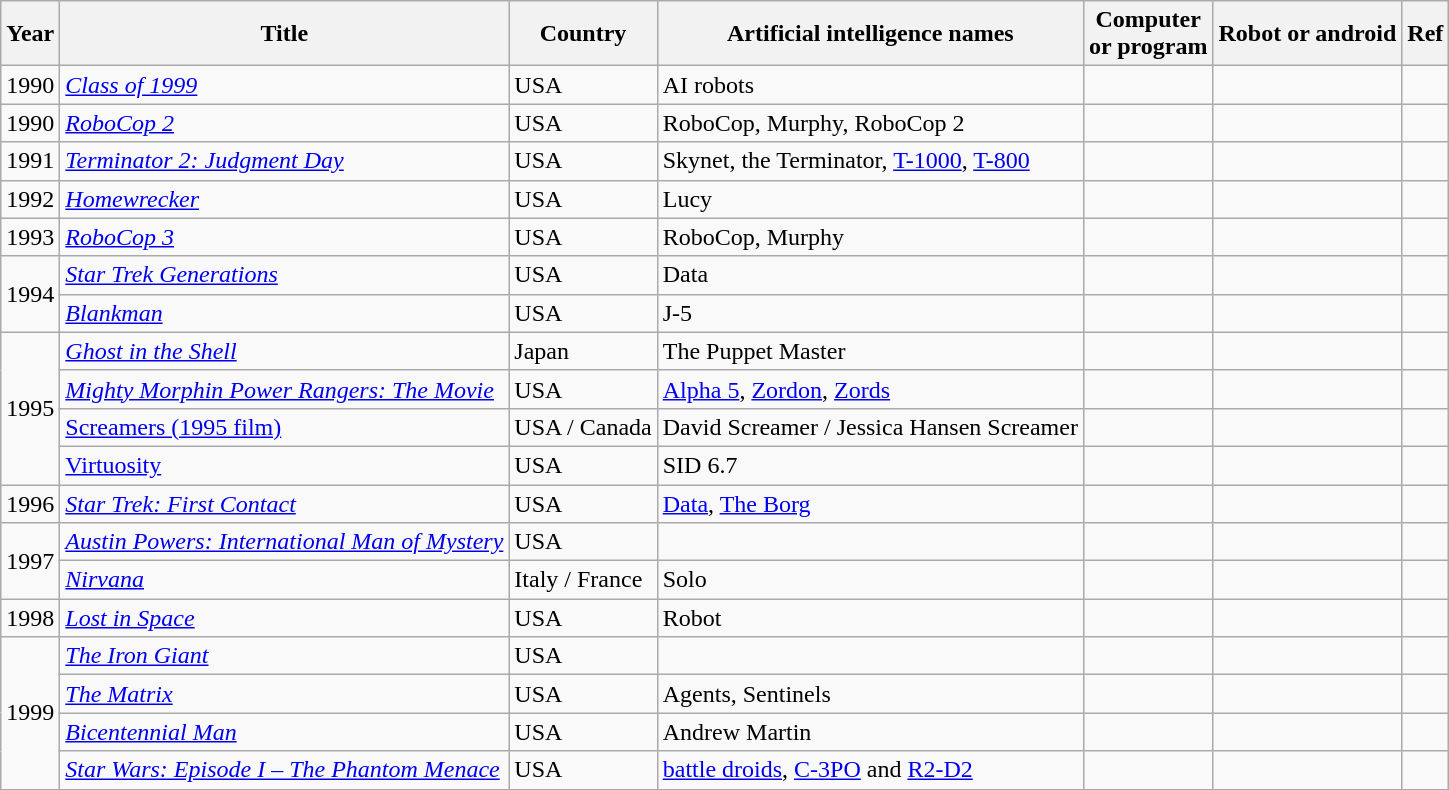<table class="wikitable sortable mw-datatable">
<tr>
<th>Year</th>
<th>Title</th>
<th>Country</th>
<th>Artificial intelligence names</th>
<th>Computer<br>or
program</th>
<th>Robot or android</th>
<th>Ref</th>
</tr>
<tr>
<td>1990</td>
<td><em><a href='#'>Class of 1999</a></em></td>
<td>USA</td>
<td>AI robots</td>
<td></td>
<td></td>
<td></td>
</tr>
<tr>
<td>1990</td>
<td><em><a href='#'>RoboCop 2</a></em></td>
<td>USA</td>
<td>RoboCop, Murphy, RoboCop 2</td>
<td></td>
<td></td>
<td></td>
</tr>
<tr>
<td>1991</td>
<td><em><a href='#'>Terminator 2: Judgment Day</a></em></td>
<td>USA</td>
<td>Skynet, the Terminator, <a href='#'>T-1000</a>, <a href='#'>T-800</a></td>
<td></td>
<td></td>
<td></td>
</tr>
<tr>
<td>1992</td>
<td><em><a href='#'>Homewrecker</a></em></td>
<td>USA</td>
<td>Lucy</td>
<td></td>
<td></td>
<td></td>
</tr>
<tr>
<td>1993</td>
<td><em><a href='#'>RoboCop 3</a></em></td>
<td>USA</td>
<td>RoboCop, Murphy</td>
<td></td>
<td></td>
<td></td>
</tr>
<tr>
<td rowspan="2">1994</td>
<td><em><a href='#'>Star Trek Generations</a></em></td>
<td>USA</td>
<td>Data</td>
<td></td>
<td></td>
<td></td>
</tr>
<tr>
<td><em><a href='#'>Blankman</a></em></td>
<td>USA</td>
<td>J-5</td>
<td></td>
<td></td>
<td></td>
</tr>
<tr>
<td rowspan="4">1995</td>
<td><em><a href='#'>Ghost in the Shell</a></em></td>
<td>Japan</td>
<td>The Puppet Master</td>
<td></td>
<td></td>
<td></td>
</tr>
<tr>
<td><em><a href='#'>Mighty Morphin Power Rangers: The Movie</a></em></td>
<td>USA</td>
<td><a href='#'>Alpha 5</a>, <a href='#'>Zordon</a>, <a href='#'>Zords</a></td>
<td></td>
<td></td>
<td></td>
</tr>
<tr>
<td><a href='#'>Screamers (1995 film)</a></td>
<td>USA / Canada</td>
<td>David Screamer / Jessica Hansen Screamer</td>
<td></td>
<td></td>
<td></td>
</tr>
<tr>
<td><a href='#'>Virtuosity</a></td>
<td>USA</td>
<td>SID 6.7</td>
<td></td>
<td></td>
<td></td>
</tr>
<tr>
<td>1996</td>
<td><em><a href='#'>Star Trek: First Contact</a></em></td>
<td>USA</td>
<td><a href='#'>Data</a>, <a href='#'>The Borg</a></td>
<td></td>
<td></td>
<td></td>
</tr>
<tr>
<td rowspan="2">1997</td>
<td><em><a href='#'>Austin Powers: International Man of Mystery</a></em></td>
<td>USA</td>
<td></td>
<td></td>
<td></td>
<td></td>
</tr>
<tr>
<td><em><a href='#'>Nirvana</a></em></td>
<td>Italy / France</td>
<td>Solo</td>
<td></td>
<td></td>
<td></td>
</tr>
<tr>
<td>1998</td>
<td><em><a href='#'>Lost in Space</a></em></td>
<td>USA</td>
<td>Robot</td>
<td></td>
<td></td>
<td></td>
</tr>
<tr>
<td rowspan="4">1999</td>
<td><em><a href='#'>The Iron Giant</a></em></td>
<td>USA</td>
<td></td>
<td></td>
<td></td>
<td></td>
</tr>
<tr>
<td><em><a href='#'>The Matrix</a></em></td>
<td>USA</td>
<td>Agents, Sentinels</td>
<td></td>
<td></td>
<td></td>
</tr>
<tr>
<td><em><a href='#'>Bicentennial Man</a></em></td>
<td>USA</td>
<td>Andrew Martin</td>
<td></td>
<td></td>
<td></td>
</tr>
<tr>
<td><em><a href='#'>Star Wars: Episode I – The Phantom Menace</a></em></td>
<td>USA</td>
<td><a href='#'>battle droids</a>, <a href='#'>C-3PO</a> and <a href='#'>R2-D2</a></td>
<td></td>
<td></td>
<td></td>
</tr>
</table>
